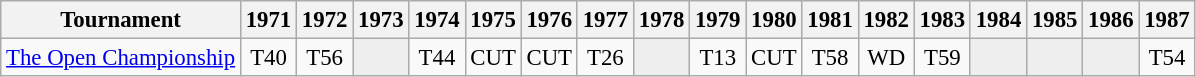<table class="wikitable" style="font-size:95%;text-align:center;">
<tr>
<th>Tournament</th>
<th>1971</th>
<th>1972</th>
<th>1973</th>
<th>1974</th>
<th>1975</th>
<th>1976</th>
<th>1977</th>
<th>1978</th>
<th>1979</th>
<th>1980</th>
<th>1981</th>
<th>1982</th>
<th>1983</th>
<th>1984</th>
<th>1985</th>
<th>1986</th>
<th>1987</th>
</tr>
<tr>
<td align=left><a href='#'>The Open Championship</a></td>
<td>T40</td>
<td>T56</td>
<td style="background:#eeeeee;"></td>
<td>T44</td>
<td>CUT</td>
<td>CUT</td>
<td>T26</td>
<td style="background:#eeeeee;"></td>
<td>T13</td>
<td>CUT</td>
<td>T58</td>
<td>WD</td>
<td>T59</td>
<td style="background:#eeeeee;"></td>
<td style="background:#eeeeee;"></td>
<td style="background:#eeeeee;"></td>
<td>T54</td>
</tr>
</table>
